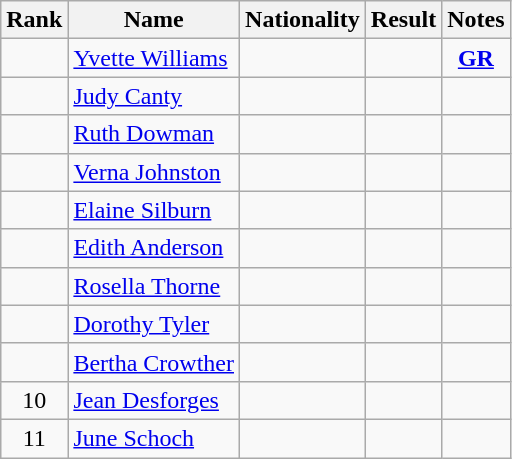<table class="wikitable sortable" style=" text-align:center">
<tr>
<th>Rank</th>
<th>Name</th>
<th>Nationality</th>
<th>Result</th>
<th>Notes</th>
</tr>
<tr>
<td></td>
<td align=left><a href='#'>Yvette Williams</a></td>
<td align=left></td>
<td></td>
<td><strong><a href='#'>GR</a></strong></td>
</tr>
<tr>
<td></td>
<td align=left><a href='#'>Judy Canty</a></td>
<td align=left></td>
<td></td>
<td></td>
</tr>
<tr>
<td></td>
<td align=left><a href='#'>Ruth Dowman</a></td>
<td align=left></td>
<td></td>
<td></td>
</tr>
<tr>
<td></td>
<td align=left><a href='#'>Verna Johnston</a></td>
<td align=left></td>
<td></td>
<td></td>
</tr>
<tr>
<td></td>
<td align=left><a href='#'>Elaine Silburn</a></td>
<td align=left></td>
<td></td>
<td></td>
</tr>
<tr>
<td></td>
<td align=left><a href='#'>Edith Anderson</a></td>
<td align=left></td>
<td></td>
<td></td>
</tr>
<tr>
<td></td>
<td align=left><a href='#'>Rosella Thorne</a></td>
<td align=left></td>
<td></td>
<td></td>
</tr>
<tr>
<td></td>
<td align=left><a href='#'>Dorothy Tyler</a></td>
<td align=left></td>
<td></td>
<td></td>
</tr>
<tr>
<td></td>
<td align=left><a href='#'>Bertha Crowther</a></td>
<td align=left></td>
<td></td>
<td></td>
</tr>
<tr>
<td>10</td>
<td align=left><a href='#'>Jean Desforges</a></td>
<td align=left></td>
<td></td>
<td></td>
</tr>
<tr>
<td>11</td>
<td align=left><a href='#'>June Schoch</a></td>
<td align=left></td>
<td></td>
<td></td>
</tr>
</table>
